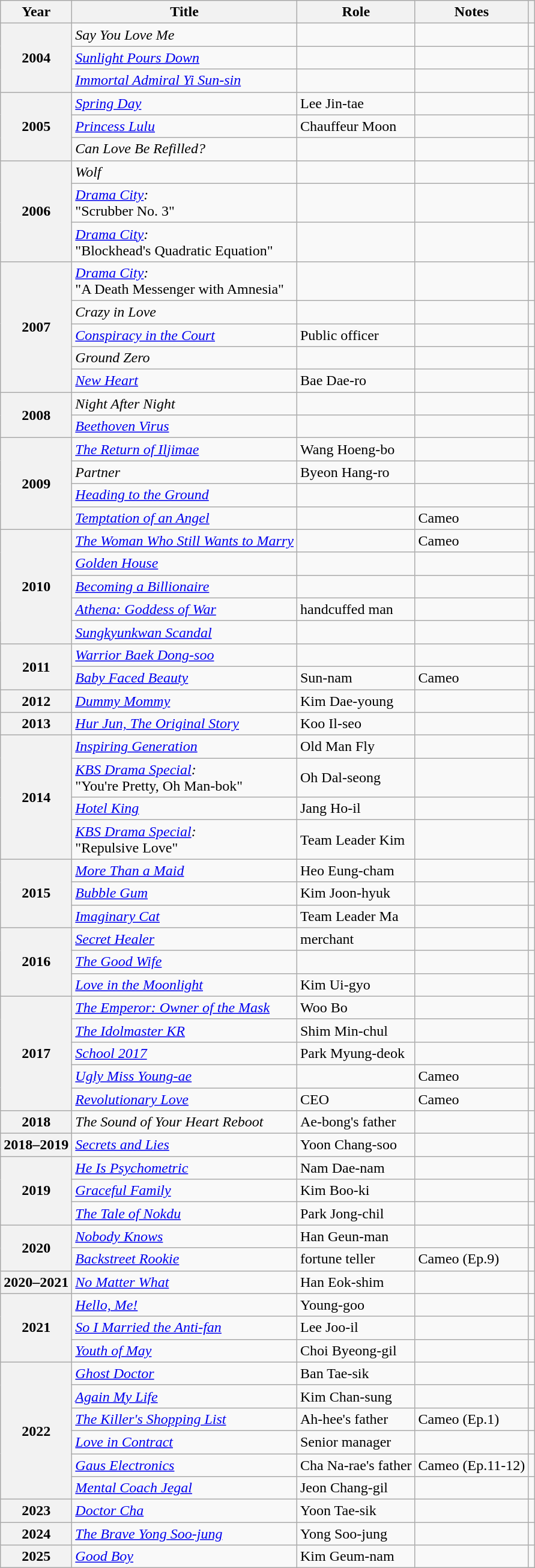<table class="wikitable plainrowheaders sortable">
<tr>
<th scope="col">Year</th>
<th scope="col">Title</th>
<th scope="col">Role</th>
<th scope="col">Notes</th>
<th scope="col" class="unsortable"></th>
</tr>
<tr>
<th scope="row" rowspan="3">2004</th>
<td><em>Say You Love Me</em></td>
<td></td>
<td></td>
<td style="text-align:center"></td>
</tr>
<tr>
<td><em><a href='#'>Sunlight Pours Down</a></em></td>
<td></td>
<td></td>
<td style="text-align:center"></td>
</tr>
<tr>
<td><em><a href='#'>Immortal Admiral Yi Sun-sin</a></em></td>
<td></td>
<td></td>
<td style="text-align:center"></td>
</tr>
<tr>
<th scope="row" rowspan="3">2005</th>
<td><em><a href='#'>Spring Day</a></em></td>
<td>Lee Jin-tae</td>
<td></td>
<td style="text-align:center"></td>
</tr>
<tr>
<td><em><a href='#'>Princess Lulu</a></em></td>
<td>Chauffeur Moon</td>
<td></td>
<td style="text-align:center"></td>
</tr>
<tr>
<td><em>Can Love Be Refilled?</em></td>
<td></td>
<td></td>
<td style="text-align:center"></td>
</tr>
<tr>
<th scope="row" rowspan="3">2006</th>
<td><em>Wolf</em></td>
<td></td>
<td></td>
<td style="text-align:center"></td>
</tr>
<tr>
<td><em><a href='#'>Drama City</a>:</em> <br>"Scrubber No. 3"</td>
<td></td>
<td></td>
<td style="text-align:center"></td>
</tr>
<tr>
<td><em><a href='#'>Drama City</a>:</em> <br>"Blockhead's Quadratic Equation"</td>
<td></td>
<td></td>
<td style="text-align:center"></td>
</tr>
<tr>
<th scope="row" rowspan="5">2007</th>
<td><em><a href='#'>Drama City</a>:</em> <br>"A Death Messenger with Amnesia"</td>
<td></td>
<td></td>
<td style="text-align:center"></td>
</tr>
<tr>
<td><em>Crazy in Love</em></td>
<td></td>
<td></td>
<td style="text-align:center"></td>
</tr>
<tr>
<td><em><a href='#'>Conspiracy in the Court</a></em></td>
<td>Public officer</td>
<td></td>
<td style="text-align:center"></td>
</tr>
<tr>
<td><em>Ground Zero</em></td>
<td></td>
<td></td>
<td style="text-align:center"></td>
</tr>
<tr>
<td><em><a href='#'>New Heart</a></em></td>
<td>Bae Dae-ro</td>
<td></td>
<td style="text-align:center"></td>
</tr>
<tr>
<th scope="row" rowspan="2">2008</th>
<td><em>Night After Night</em></td>
<td></td>
<td></td>
<td style="text-align:center"></td>
</tr>
<tr>
<td><em><a href='#'>Beethoven Virus</a></em></td>
<td></td>
<td></td>
<td style="text-align:center"></td>
</tr>
<tr>
<th scope="row" rowspan="4">2009</th>
<td><em><a href='#'>The Return of Iljimae</a></em></td>
<td>Wang Hoeng-bo</td>
<td></td>
<td style="text-align:center"></td>
</tr>
<tr>
<td><em>Partner</em></td>
<td>Byeon Hang-ro</td>
<td></td>
<td style="text-align:center"></td>
</tr>
<tr>
<td><em><a href='#'>Heading to the Ground</a></em></td>
<td></td>
<td></td>
<td style="text-align:center"></td>
</tr>
<tr>
<td><em><a href='#'>Temptation of an Angel</a></em></td>
<td></td>
<td>Cameo</td>
<td style="text-align:center"></td>
</tr>
<tr>
<th scope="row" rowspan="5">2010</th>
<td><em><a href='#'>The Woman Who Still Wants to Marry</a></em></td>
<td></td>
<td>Cameo</td>
<td style="text-align:center"></td>
</tr>
<tr>
<td><em><a href='#'>Golden House</a></em></td>
<td></td>
<td></td>
<td style="text-align:center"></td>
</tr>
<tr>
<td><em><a href='#'>Becoming a Billionaire</a></em></td>
<td></td>
<td></td>
<td style="text-align:center"></td>
</tr>
<tr>
<td><em><a href='#'>Athena: Goddess of War</a></em></td>
<td>handcuffed man</td>
<td></td>
<td style="text-align:center"></td>
</tr>
<tr>
<td><em><a href='#'>Sungkyunkwan Scandal</a></em></td>
<td></td>
<td></td>
<td style="text-align:center"></td>
</tr>
<tr>
<th scope="row" rowspan="2">2011</th>
<td><em><a href='#'>Warrior Baek Dong-soo</a></em></td>
<td></td>
<td></td>
<td style="text-align:center"></td>
</tr>
<tr>
<td><em><a href='#'>Baby Faced Beauty</a></em></td>
<td>Sun-nam</td>
<td>Cameo</td>
<td style="text-align:center"></td>
</tr>
<tr>
<th scope="row">2012</th>
<td><em><a href='#'>Dummy Mommy</a></em></td>
<td>Kim Dae-young</td>
<td></td>
<td style="text-align:center"></td>
</tr>
<tr>
<th scope="row">2013</th>
<td><em><a href='#'>Hur Jun, The Original Story</a></em></td>
<td>Koo Il-seo</td>
<td></td>
<td style="text-align:center"></td>
</tr>
<tr>
<th scope="row" rowspan="4">2014</th>
<td><em><a href='#'>Inspiring Generation</a></em></td>
<td>Old Man Fly</td>
<td></td>
<td style="text-align:center"></td>
</tr>
<tr>
<td><em><a href='#'>KBS Drama Special</a>:</em> <br>"You're Pretty, Oh Man-bok"</td>
<td>Oh Dal-seong</td>
<td></td>
<td style="text-align:center"></td>
</tr>
<tr>
<td><em><a href='#'>Hotel King</a></em></td>
<td>Jang Ho-il</td>
<td></td>
<td style="text-align:center"></td>
</tr>
<tr>
<td><em><a href='#'>KBS Drama Special</a>:</em> <br>"Repulsive Love"</td>
<td>Team Leader Kim</td>
<td></td>
<td style="text-align:center"></td>
</tr>
<tr>
<th scope="row" rowspan="3">2015</th>
<td><em><a href='#'>More Than a Maid</a></em></td>
<td>Heo Eung-cham</td>
<td></td>
<td style="text-align:center"></td>
</tr>
<tr>
<td><em><a href='#'>Bubble Gum</a></em></td>
<td>Kim Joon-hyuk</td>
<td></td>
<td style="text-align:center"></td>
</tr>
<tr>
<td><em><a href='#'>Imaginary Cat</a></em></td>
<td>Team Leader Ma</td>
<td></td>
<td style="text-align:center"></td>
</tr>
<tr>
<th scope="row" rowspan="3">2016</th>
<td><em><a href='#'>Secret Healer</a></em></td>
<td>merchant</td>
<td></td>
<td style="text-align:center"></td>
</tr>
<tr>
<td><em><a href='#'>The Good Wife</a></em></td>
<td></td>
<td></td>
<td style="text-align:center"></td>
</tr>
<tr>
<td><em><a href='#'>Love in the Moonlight</a></em></td>
<td>Kim Ui-gyo</td>
<td></td>
<td style="text-align:center"></td>
</tr>
<tr>
<th scope="row" rowspan="5">2017</th>
<td><em><a href='#'>The Emperor: Owner of the Mask</a></em></td>
<td>Woo Bo</td>
<td></td>
<td style="text-align:center"></td>
</tr>
<tr>
<td><em><a href='#'>The Idolmaster KR</a></em></td>
<td>Shim Min-chul</td>
<td></td>
<td style="text-align:center"></td>
</tr>
<tr>
<td><em><a href='#'>School 2017</a></em></td>
<td>Park Myung-deok</td>
<td></td>
<td style="text-align:center"></td>
</tr>
<tr>
<td><em><a href='#'>Ugly Miss Young-ae</a></em></td>
<td></td>
<td>Cameo</td>
<td style="text-align:center"></td>
</tr>
<tr>
<td><em><a href='#'>Revolutionary Love</a></em></td>
<td>CEO</td>
<td>Cameo</td>
<td style="text-align:center"></td>
</tr>
<tr>
<th scope="row">2018</th>
<td><em>The Sound of Your Heart Reboot</em></td>
<td>Ae-bong's father</td>
<td></td>
<td style="text-align:center"></td>
</tr>
<tr>
<th scope="row">2018–2019</th>
<td><em><a href='#'>Secrets and Lies</a></em></td>
<td>Yoon Chang-soo</td>
<td></td>
<td style="text-align:center"></td>
</tr>
<tr>
<th scope="row" rowspan="3">2019</th>
<td><em><a href='#'>He Is Psychometric</a></em></td>
<td>Nam Dae-nam</td>
<td></td>
<td style="text-align:center"></td>
</tr>
<tr>
<td><em><a href='#'>Graceful Family</a></em></td>
<td>Kim Boo-ki</td>
<td></td>
<td style="text-align:center"></td>
</tr>
<tr>
<td><em><a href='#'>The Tale of Nokdu</a></em></td>
<td>Park Jong-chil</td>
<td></td>
<td style="text-align:center"></td>
</tr>
<tr>
<th scope="row" rowspan="2">2020</th>
<td><em><a href='#'>Nobody Knows</a></em></td>
<td>Han Geun-man</td>
<td></td>
<td style="text-align:center"></td>
</tr>
<tr>
<td><em><a href='#'>Backstreet Rookie</a></em></td>
<td>fortune teller</td>
<td>Cameo (Ep.9)</td>
<td style="text-align:center"></td>
</tr>
<tr>
<th scope="row">2020–2021</th>
<td><em><a href='#'>No Matter What</a></em></td>
<td>Han Eok-shim</td>
<td></td>
<td style="text-align:center"></td>
</tr>
<tr>
<th scope="row" rowspan="3">2021</th>
<td><em><a href='#'>Hello, Me!</a></em></td>
<td>Young-goo</td>
<td></td>
<td style="text-align:center"></td>
</tr>
<tr>
<td><em><a href='#'>So I Married the Anti-fan</a></em></td>
<td>Lee Joo-il</td>
<td></td>
<td style="text-align:center"></td>
</tr>
<tr>
<td><em><a href='#'>Youth of May</a></em></td>
<td>Choi Byeong-gil</td>
<td></td>
<td style="text-align:center"></td>
</tr>
<tr>
<th scope="row" rowspan="6">2022</th>
<td><em><a href='#'>Ghost Doctor</a></em></td>
<td>Ban Tae-sik</td>
<td></td>
<td style="text-align:center"></td>
</tr>
<tr>
<td><em><a href='#'>Again My Life</a></em></td>
<td>Kim Chan-sung</td>
<td></td>
<td style="text-align:center"></td>
</tr>
<tr>
<td><em><a href='#'>The Killer's Shopping List</a></em></td>
<td>Ah-hee's father</td>
<td>Cameo (Ep.1)</td>
<td style="text-align:center"></td>
</tr>
<tr>
<td><em><a href='#'>Love in Contract</a></em></td>
<td>Senior manager</td>
<td></td>
<td style="text-align:center"></td>
</tr>
<tr>
<td><em><a href='#'>Gaus Electronics</a></em></td>
<td>Cha Na-rae's father</td>
<td>Cameo (Ep.11-12)</td>
<td style="text-align:center"></td>
</tr>
<tr>
<td><em><a href='#'>Mental Coach Jegal</a></em></td>
<td>Jeon Chang-gil</td>
<td></td>
<td style="text-align:center"></td>
</tr>
<tr>
<th scope="row">2023</th>
<td><em><a href='#'>Doctor Cha</a></em></td>
<td>Yoon Tae-sik</td>
<td></td>
<td style="text-align:center"></td>
</tr>
<tr>
<th scope="row">2024</th>
<td><em><a href='#'>The Brave Yong Soo-jung</a></em></td>
<td>Yong Soo-jung</td>
<td></td>
<td style="text-align:center"></td>
</tr>
<tr>
<th scope="row">2025</th>
<td><em><a href='#'>Good Boy</a></em></td>
<td>Kim Geum-nam</td>
<td></td>
<td></td>
</tr>
</table>
